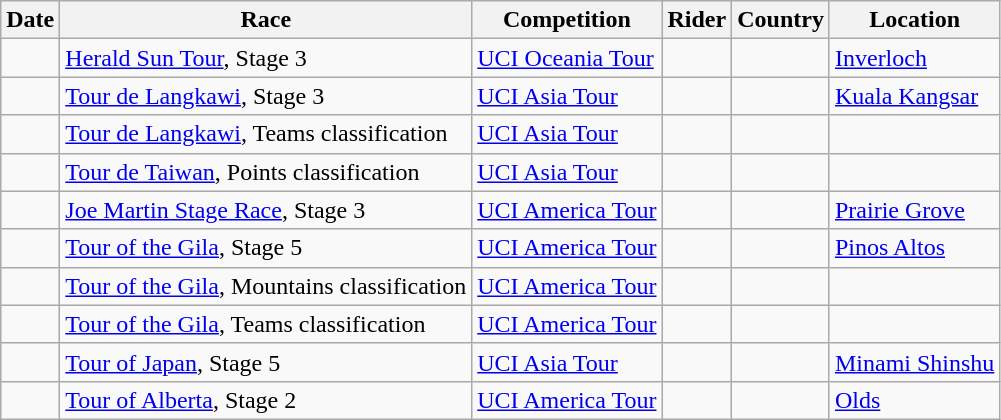<table class="wikitable sortable">
<tr>
<th>Date</th>
<th>Race</th>
<th>Competition</th>
<th>Rider</th>
<th>Country</th>
<th>Location</th>
</tr>
<tr>
<td></td>
<td><a href='#'>Herald Sun Tour</a>, Stage 3</td>
<td><a href='#'>UCI Oceania Tour</a></td>
<td></td>
<td></td>
<td><a href='#'>Inverloch</a></td>
</tr>
<tr>
<td></td>
<td><a href='#'>Tour de Langkawi</a>, Stage 3</td>
<td><a href='#'>UCI Asia Tour</a></td>
<td></td>
<td></td>
<td><a href='#'>Kuala Kangsar</a></td>
</tr>
<tr>
<td></td>
<td><a href='#'>Tour de Langkawi</a>, Teams classification</td>
<td><a href='#'>UCI Asia Tour</a></td>
<td align="center"></td>
<td></td>
<td></td>
</tr>
<tr>
<td></td>
<td><a href='#'>Tour de Taiwan</a>, Points classification</td>
<td><a href='#'>UCI Asia Tour</a></td>
<td></td>
<td></td>
<td></td>
</tr>
<tr>
<td></td>
<td><a href='#'>Joe Martin Stage Race</a>, Stage 3</td>
<td><a href='#'>UCI America Tour</a></td>
<td></td>
<td></td>
<td><a href='#'>Prairie Grove</a></td>
</tr>
<tr>
<td></td>
<td><a href='#'>Tour of the Gila</a>, Stage 5</td>
<td><a href='#'>UCI America Tour</a></td>
<td></td>
<td></td>
<td><a href='#'>Pinos Altos</a></td>
</tr>
<tr>
<td></td>
<td><a href='#'>Tour of the Gila</a>, Mountains classification</td>
<td><a href='#'>UCI America Tour</a></td>
<td></td>
<td></td>
<td></td>
</tr>
<tr>
<td></td>
<td><a href='#'>Tour of the Gila</a>, Teams classification</td>
<td><a href='#'>UCI America Tour</a></td>
<td align="center"></td>
<td></td>
<td></td>
</tr>
<tr>
<td></td>
<td><a href='#'>Tour of Japan</a>, Stage 5</td>
<td><a href='#'>UCI Asia Tour</a></td>
<td></td>
<td></td>
<td><a href='#'>Minami Shinshu</a></td>
</tr>
<tr>
<td></td>
<td><a href='#'>Tour of Alberta</a>, Stage 2</td>
<td><a href='#'>UCI America Tour</a></td>
<td></td>
<td></td>
<td><a href='#'>Olds</a></td>
</tr>
</table>
